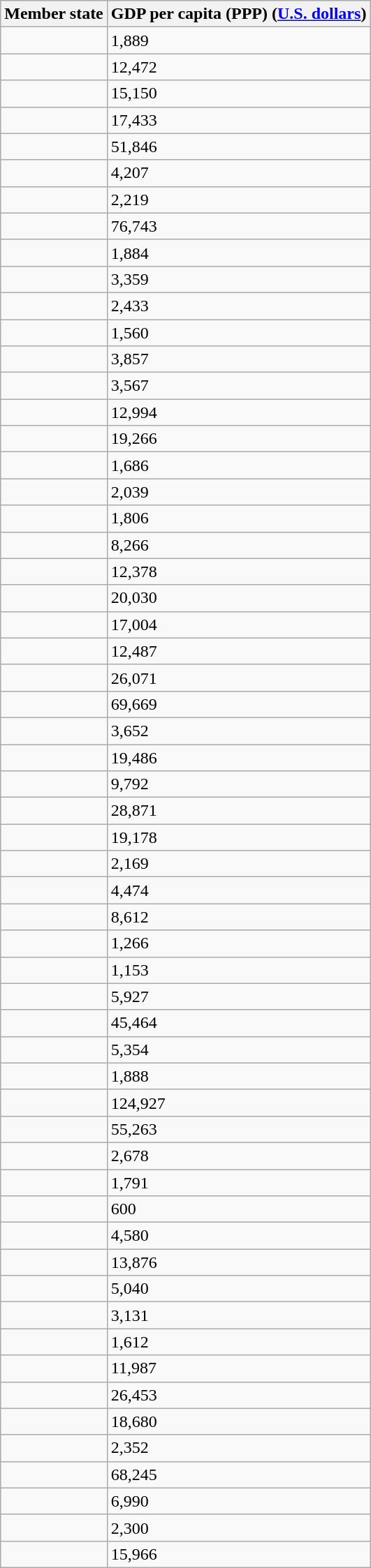<table class="wikitable sortable">
<tr style="background:#ececec;">
<th>Member state</th>
<th>GDP per capita (PPP) (<a href='#'>U.S. dollars</a>)</th>
</tr>
<tr>
<td></td>
<td>1,889</td>
</tr>
<tr>
<td></td>
<td>12,472</td>
</tr>
<tr>
<td></td>
<td>15,150</td>
</tr>
<tr>
<td></td>
<td>17,433</td>
</tr>
<tr>
<td></td>
<td>51,846</td>
</tr>
<tr>
<td></td>
<td>4,207</td>
</tr>
<tr>
<td></td>
<td>2,219</td>
</tr>
<tr>
<td></td>
<td>76,743</td>
</tr>
<tr>
<td></td>
<td>1,884</td>
</tr>
<tr>
<td></td>
<td>3,359</td>
</tr>
<tr>
<td></td>
<td>2,433</td>
</tr>
<tr>
<td></td>
<td>1,560</td>
</tr>
<tr>
<td></td>
<td>3,857</td>
</tr>
<tr>
<td></td>
<td>3,567</td>
</tr>
<tr>
<td></td>
<td>12,994</td>
</tr>
<tr>
<td></td>
<td>19,266</td>
</tr>
<tr>
<td></td>
<td>1,686</td>
</tr>
<tr>
<td></td>
<td>2,039</td>
</tr>
<tr>
<td></td>
<td>1,806</td>
</tr>
<tr>
<td></td>
<td>8,266</td>
</tr>
<tr>
<td></td>
<td>12,378</td>
</tr>
<tr>
<td></td>
<td>20,030</td>
</tr>
<tr>
<td></td>
<td>17,004</td>
</tr>
<tr>
<td></td>
<td>12,487</td>
</tr>
<tr>
<td></td>
<td>26,071</td>
</tr>
<tr>
<td></td>
<td>69,669</td>
</tr>
<tr>
<td></td>
<td>3,652</td>
</tr>
<tr>
<td></td>
<td>19,486</td>
</tr>
<tr>
<td></td>
<td>9,792</td>
</tr>
<tr>
<td></td>
<td>28,871</td>
</tr>
<tr>
<td></td>
<td>19,178</td>
</tr>
<tr>
<td></td>
<td>2,169</td>
</tr>
<tr>
<td></td>
<td>4,474</td>
</tr>
<tr>
<td></td>
<td>8,612</td>
</tr>
<tr>
<td></td>
<td>1,266</td>
</tr>
<tr>
<td></td>
<td>1,153</td>
</tr>
<tr>
<td></td>
<td>5,927</td>
</tr>
<tr>
<td></td>
<td>45,464</td>
</tr>
<tr>
<td></td>
<td>5,354</td>
</tr>
<tr>
<td></td>
<td>1,888</td>
</tr>
<tr>
<td></td>
<td>124,927</td>
</tr>
<tr>
<td></td>
<td>55,263</td>
</tr>
<tr>
<td></td>
<td>2,678</td>
</tr>
<tr>
<td></td>
<td>1,791</td>
</tr>
<tr>
<td></td>
<td>600</td>
</tr>
<tr>
<td></td>
<td>4,580</td>
</tr>
<tr>
<td></td>
<td>13,876</td>
</tr>
<tr>
<td></td>
<td>5,040</td>
</tr>
<tr>
<td></td>
<td>3,131</td>
</tr>
<tr>
<td></td>
<td>1,612</td>
</tr>
<tr>
<td></td>
<td>11,987</td>
</tr>
<tr>
<td></td>
<td>26,453</td>
</tr>
<tr>
<td></td>
<td>18,680</td>
</tr>
<tr>
<td></td>
<td>2,352</td>
</tr>
<tr>
<td></td>
<td>68,245</td>
</tr>
<tr>
<td></td>
<td>6,990</td>
</tr>
<tr>
<td></td>
<td>2,300</td>
</tr>
<tr>
<td></td>
<td>15,966</td>
</tr>
</table>
